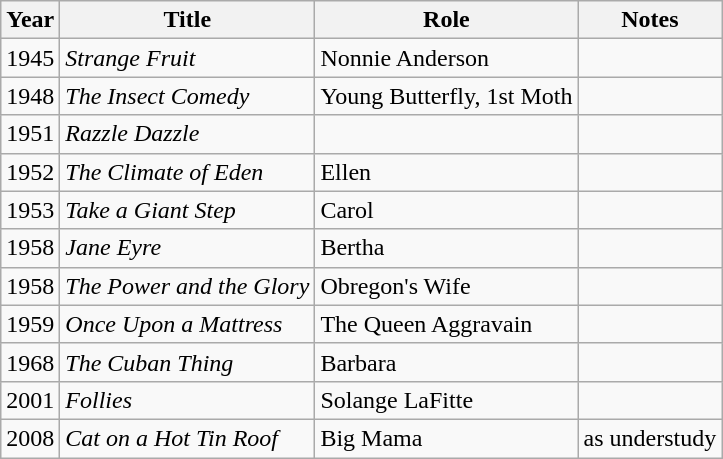<table class="wikitable">
<tr>
<th>Year</th>
<th>Title</th>
<th>Role</th>
<th>Notes</th>
</tr>
<tr>
<td>1945</td>
<td><em>Strange Fruit</em></td>
<td>Nonnie Anderson</td>
<td></td>
</tr>
<tr>
<td>1948</td>
<td><em>The Insect Comedy</em></td>
<td>Young Butterfly, 1st Moth</td>
<td></td>
</tr>
<tr>
<td>1951</td>
<td><em>Razzle Dazzle</em></td>
<td></td>
<td></td>
</tr>
<tr>
<td>1952</td>
<td><em>The Climate of Eden</em></td>
<td>Ellen</td>
<td></td>
</tr>
<tr>
<td>1953</td>
<td><em>Take a Giant Step</em></td>
<td>Carol</td>
<td></td>
</tr>
<tr>
<td>1958</td>
<td><em>Jane Eyre</em></td>
<td>Bertha</td>
<td></td>
</tr>
<tr>
<td>1958</td>
<td><em>The Power and the Glory</em></td>
<td>Obregon's Wife</td>
<td></td>
</tr>
<tr>
<td>1959</td>
<td><em>Once Upon a Mattress</em></td>
<td>The Queen Aggravain</td>
<td></td>
</tr>
<tr>
<td>1968</td>
<td><em>The Cuban Thing</em></td>
<td>Barbara</td>
<td></td>
</tr>
<tr>
<td>2001</td>
<td><em>Follies</em></td>
<td>Solange LaFitte</td>
<td></td>
</tr>
<tr>
<td>2008</td>
<td><em>Cat on a Hot Tin Roof</em></td>
<td>Big Mama</td>
<td>as understudy</td>
</tr>
</table>
